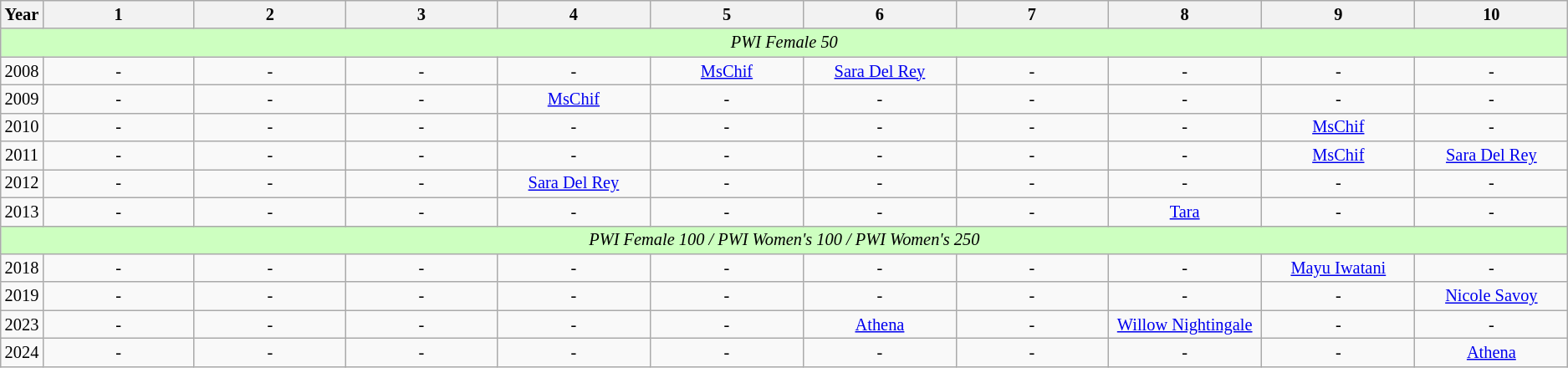<table class="wikitable" style="font-size:85%; text-align: center">
<tr>
<th>Year</th>
<th width="10%">1</th>
<th width="10%">2</th>
<th width="10%">3</th>
<th width="10%">4</th>
<th width="10%">5</th>
<th width="10%">6</th>
<th width="10%">7</th>
<th width="10%">8</th>
<th width="10%">9</th>
<th width="10%">10</th>
</tr>
<tr>
<td colspan="11" bgcolor="#CDFFC"><em>PWI Female 50</em></td>
</tr>
<tr>
<td>2008</td>
<td>-</td>
<td>-</td>
<td>-</td>
<td>-</td>
<td><a href='#'>MsChif</a></td>
<td><a href='#'>Sara Del Rey</a></td>
<td>-</td>
<td>-</td>
<td>-</td>
<td>-</td>
</tr>
<tr>
<td>2009</td>
<td>-</td>
<td>-</td>
<td>-</td>
<td><a href='#'>MsChif</a></td>
<td>-</td>
<td>-</td>
<td>-</td>
<td>-</td>
<td>-</td>
<td>-</td>
</tr>
<tr>
<td>2010</td>
<td>-</td>
<td>-</td>
<td>-</td>
<td>-</td>
<td>-</td>
<td>-</td>
<td>-</td>
<td>-</td>
<td><a href='#'>MsChif</a></td>
<td>-</td>
</tr>
<tr>
<td>2011</td>
<td>-</td>
<td>-</td>
<td>-</td>
<td>-</td>
<td>-</td>
<td>-</td>
<td>-</td>
<td>-</td>
<td><a href='#'>MsChif</a></td>
<td><a href='#'>Sara Del Rey</a></td>
</tr>
<tr>
<td>2012</td>
<td>-</td>
<td>-</td>
<td>-</td>
<td><a href='#'>Sara Del Rey</a></td>
<td>-</td>
<td>-</td>
<td>-</td>
<td>-</td>
<td>-</td>
<td>-</td>
</tr>
<tr>
<td>2013</td>
<td>-</td>
<td>-</td>
<td>-</td>
<td>-</td>
<td>-</td>
<td>-</td>
<td>-</td>
<td><a href='#'>Tara</a></td>
<td>-</td>
<td>-</td>
</tr>
<tr>
<td colspan="11" bgcolor="#CDFFC"><em>PWI Female 100 / PWI Women's 100 / PWI Women's 250</em></td>
</tr>
<tr>
<td>2018</td>
<td>-</td>
<td>-</td>
<td>-</td>
<td>-</td>
<td>-</td>
<td>-</td>
<td>-</td>
<td>-</td>
<td><a href='#'>Mayu Iwatani</a></td>
<td>-</td>
</tr>
<tr>
<td>2019</td>
<td>-</td>
<td>-</td>
<td>-</td>
<td>-</td>
<td>-</td>
<td>-</td>
<td>-</td>
<td>-</td>
<td>-</td>
<td><a href='#'>Nicole Savoy</a></td>
</tr>
<tr>
<td>2023</td>
<td>-</td>
<td>-</td>
<td>-</td>
<td>-</td>
<td>-</td>
<td><a href='#'>Athena</a></td>
<td>-</td>
<td><a href='#'>Willow Nightingale</a></td>
<td>-</td>
<td>-</td>
</tr>
<tr>
<td>2024</td>
<td>-</td>
<td>-</td>
<td>-</td>
<td>-</td>
<td>-</td>
<td>-</td>
<td>-</td>
<td>-</td>
<td>-</td>
<td><a href='#'>Athena</a></td>
</tr>
</table>
